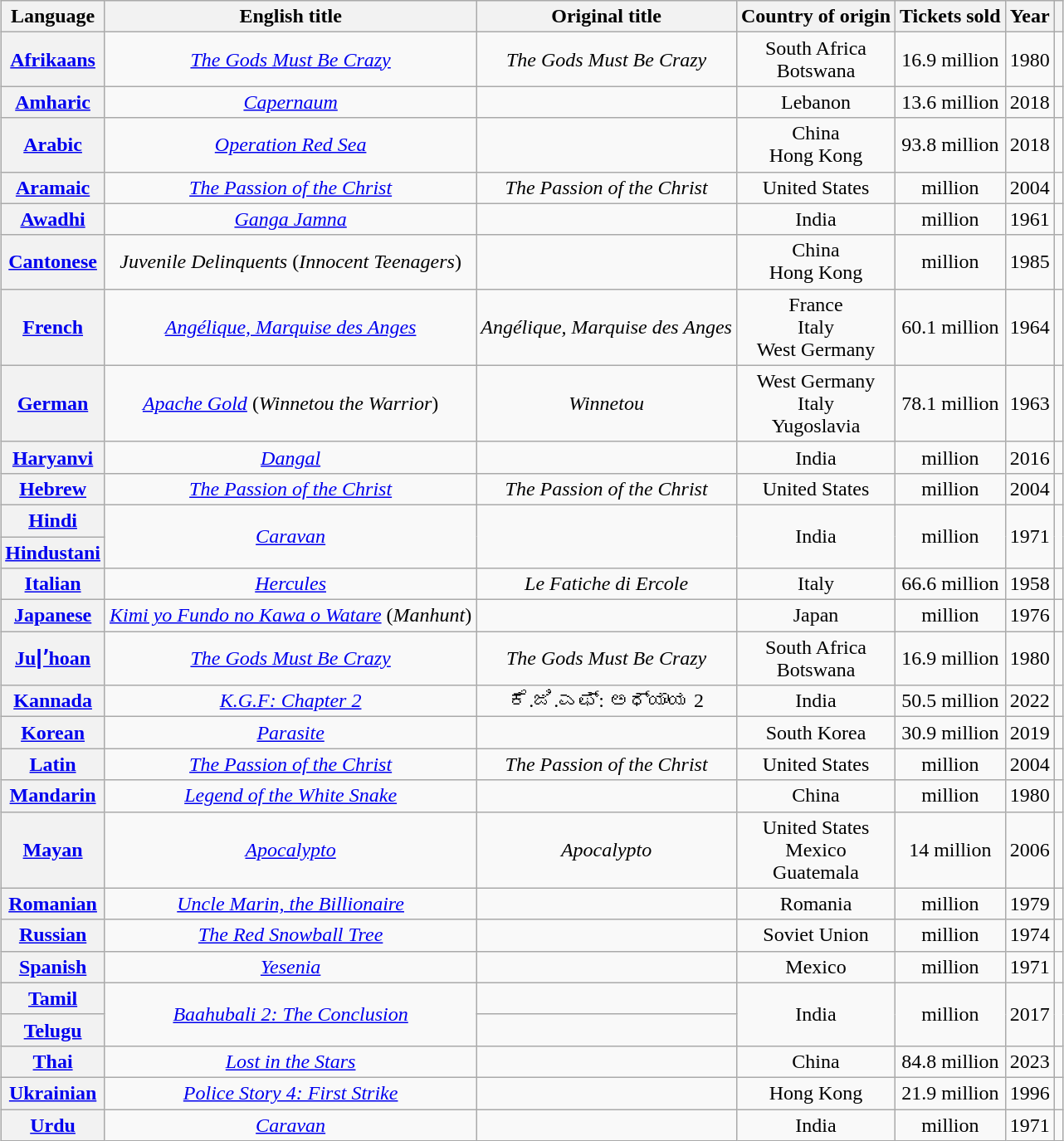<table class="wikitable sortable" style="margin:auto; text-align:center">
<tr>
<th>Language</th>
<th>English title</th>
<th>Original title</th>
<th>Country of origin</th>
<th>Tickets sold</th>
<th>Year</th>
<th scope="col" class="unsortable"></th>
</tr>
<tr>
<th><a href='#'>Afrikaans</a></th>
<td><em><a href='#'>The Gods Must Be Crazy</a></em></td>
<td><em>The Gods Must Be Crazy</em></td>
<td>South Africa <br> Botswana</td>
<td>16.9 million</td>
<td>1980</td>
<td></td>
</tr>
<tr>
<th><a href='#'>Amharic</a></th>
<td><em><a href='#'>Capernaum</a></em></td>
<td></td>
<td>Lebanon</td>
<td>13.6 million</td>
<td>2018</td>
<td></td>
</tr>
<tr>
<th><a href='#'>Arabic</a></th>
<td><em><a href='#'>Operation Red Sea</a></em></td>
<td></td>
<td>China <br> Hong Kong</td>
<td>93.8 million</td>
<td>2018</td>
<td></td>
</tr>
<tr>
<th><a href='#'>Aramaic</a></th>
<td><em><a href='#'>The Passion of the Christ</a></em></td>
<td><em>The Passion of the Christ</em></td>
<td>United States</td>
<td> million</td>
<td>2004</td>
<td></td>
</tr>
<tr>
<th><a href='#'>Awadhi</a></th>
<td><em><a href='#'>Ganga Jamna</a></em></td>
<td> <br> </td>
<td>India</td>
<td> million</td>
<td>1961</td>
<td></td>
</tr>
<tr>
<th><a href='#'>Cantonese</a></th>
<td><em>Juvenile Delinquents</em> (<em>Innocent Teenagers</em>)</td>
<td></td>
<td>China <br> Hong Kong</td>
<td> million</td>
<td>1985</td>
<td></td>
</tr>
<tr>
<th><a href='#'>French</a></th>
<td><em><a href='#'>Angélique, Marquise des Anges</a></em></td>
<td><em>Angélique, Marquise des Anges</em></td>
<td>France <br> Italy <br>West Germany</td>
<td>60.1 million</td>
<td>1964</td>
<td></td>
</tr>
<tr>
<th><a href='#'>German</a></th>
<td><em><a href='#'>Apache Gold</a></em> (<em>Winnetou the Warrior</em>)</td>
<td><em>Winnetou</em></td>
<td>West Germany <br> Italy <br> Yugoslavia</td>
<td>78.1 million</td>
<td>1963</td>
<td></td>
</tr>
<tr>
<th><a href='#'>Haryanvi</a></th>
<td><em><a href='#'>Dangal</a></em></td>
<td></td>
<td>India</td>
<td> million</td>
<td>2016</td>
<td></td>
</tr>
<tr>
<th><a href='#'>Hebrew</a></th>
<td><em><a href='#'>The Passion of the Christ</a></em></td>
<td><em>The Passion of the Christ</em></td>
<td>United States</td>
<td> million</td>
<td>2004</td>
<td></td>
</tr>
<tr>
<th><a href='#'>Hindi</a></th>
<td rowspan="2"><em><a href='#'>Caravan</a></em></td>
<td rowspan="2"> <br> </td>
<td rowspan="2">India</td>
<td rowspan="2"> million</td>
<td rowspan="2">1971</td>
<td rowspan="2"></td>
</tr>
<tr>
<th><a href='#'>Hindustani</a></th>
</tr>
<tr>
<th><a href='#'>Italian</a></th>
<td><a href='#'><em>Hercules</em></a></td>
<td><em>Le Fatiche di Ercole</em></td>
<td>Italy</td>
<td>66.6 million</td>
<td>1958</td>
<td></td>
</tr>
<tr>
<th><a href='#'>Japanese</a></th>
<td><em><a href='#'>Kimi yo Fundo no Kawa o Watare</a></em> (<em>Manhunt</em>)</td>
<td></td>
<td>Japan</td>
<td> million</td>
<td>1976</td>
<td></td>
</tr>
<tr>
<th><a href='#'>Juǀʼhoan</a></th>
<td><em><a href='#'>The Gods Must Be Crazy</a></em></td>
<td><em>The Gods Must Be Crazy</em></td>
<td>South Africa <br> Botswana</td>
<td>16.9 million</td>
<td>1980</td>
<td></td>
</tr>
<tr>
<th><a href='#'>Kannada</a></th>
<td><em><a href='#'>K.G.F: Chapter 2</a></em></td>
<td>ಕೆ.ಜಿ.ಎಫ್: ಅಧ್ಯಾಯ 2</td>
<td>India</td>
<td>50.5 million</td>
<td>2022</td>
<td></td>
</tr>
<tr>
<th><a href='#'>Korean</a></th>
<td><em><a href='#'>Parasite</a></em></td>
<td></td>
<td>South Korea</td>
<td>30.9 million</td>
<td>2019</td>
<td></td>
</tr>
<tr>
<th><a href='#'>Latin</a></th>
<td><em><a href='#'>The Passion of the Christ</a></em></td>
<td><em>The Passion of the Christ</em></td>
<td>United States</td>
<td> million</td>
<td>2004</td>
<td></td>
</tr>
<tr>
<th><a href='#'>Mandarin</a></th>
<td><em><a href='#'>Legend of the White Snake</a></em></td>
<td></td>
<td>China</td>
<td> million</td>
<td style="text-align:center;">1980</td>
<td></td>
</tr>
<tr>
<th><a href='#'>Mayan</a></th>
<td><em><a href='#'>Apocalypto</a></em></td>
<td><em>Apocalypto</em></td>
<td>United States <br> Mexico <br> Guatemala</td>
<td>14 million</td>
<td>2006</td>
<td></td>
</tr>
<tr>
<th><a href='#'>Romanian</a></th>
<td><em><a href='#'>Uncle Marin, the Billionaire</a></em></td>
<td><em></em></td>
<td>Romania</td>
<td> million</td>
<td>1979</td>
<td></td>
</tr>
<tr>
<th><a href='#'>Russian</a></th>
<td><em><a href='#'>The Red Snowball Tree</a></em></td>
<td><em></em></td>
<td>Soviet Union</td>
<td> million</td>
<td>1974</td>
<td></td>
</tr>
<tr>
<th><a href='#'>Spanish</a></th>
<td><em><a href='#'>Yesenia</a></em></td>
<td><em></em></td>
<td>Mexico</td>
<td> million</td>
<td>1971</td>
<td></td>
</tr>
<tr>
<th><a href='#'>Tamil</a></th>
<td rowspan="2"><em><a href='#'>Baahubali 2: The Conclusion</a></em></td>
<td></td>
<td rowspan="2">India</td>
<td rowspan="2"> million</td>
<td rowspan="2">2017</td>
<td rowspan="2"></td>
</tr>
<tr>
<th><a href='#'>Telugu</a></th>
<td></td>
</tr>
<tr>
<th><a href='#'>Thai</a></th>
<td><em><a href='#'>Lost in the Stars</a></em></td>
<td></td>
<td>China</td>
<td>84.8 million</td>
<td>2023</td>
<td></td>
</tr>
<tr>
<th><a href='#'>Ukrainian</a></th>
<td><em><a href='#'>Police Story 4: First Strike</a></em></td>
<td></td>
<td>Hong Kong</td>
<td>21.9 million</td>
<td>1996</td>
<td></td>
</tr>
<tr>
<th><a href='#'>Urdu</a></th>
<td><em><a href='#'>Caravan</a></em></td>
<td> <br> </td>
<td>India</td>
<td> million</td>
<td>1971</td>
<td></td>
</tr>
</table>
